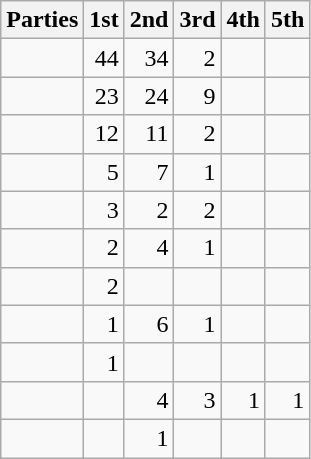<table class="wikitable" style="text-align:right;">
<tr>
<th style="text-align:left;">Parties</th>
<th>1st</th>
<th>2nd</th>
<th>3rd</th>
<th>4th</th>
<th>5th</th>
</tr>
<tr>
<td style="text-align:left;"></td>
<td>44</td>
<td>34</td>
<td>2</td>
<td></td>
<td></td>
</tr>
<tr>
<td style="text-align:left;"></td>
<td>23</td>
<td>24</td>
<td>9</td>
<td></td>
<td></td>
</tr>
<tr>
<td style="text-align:left;"></td>
<td>12</td>
<td>11</td>
<td>2</td>
<td></td>
<td></td>
</tr>
<tr>
<td style="text-align:left;"></td>
<td>5</td>
<td>7</td>
<td>1</td>
<td></td>
<td></td>
</tr>
<tr>
<td style="text-align:left;"></td>
<td>3</td>
<td>2</td>
<td>2</td>
<td></td>
<td></td>
</tr>
<tr>
<td style="text-align:left;"></td>
<td>2</td>
<td>4</td>
<td>1</td>
<td></td>
<td></td>
</tr>
<tr>
<td style="text-align:left;"></td>
<td>2</td>
<td></td>
<td></td>
<td></td>
</tr>
<tr>
<td style="text-align:left;"></td>
<td>1</td>
<td>6</td>
<td>1</td>
<td></td>
<td></td>
</tr>
<tr>
<td style="text-align:left;"></td>
<td>1</td>
<td></td>
<td></td>
<td></td>
<td></td>
</tr>
<tr>
<td style="text-align:left;"></td>
<td></td>
<td>4</td>
<td>3</td>
<td>1</td>
<td>1</td>
</tr>
<tr>
<td style="text-align:left;"></td>
<td></td>
<td>1</td>
<td></td>
<td></td>
<td></td>
</tr>
</table>
